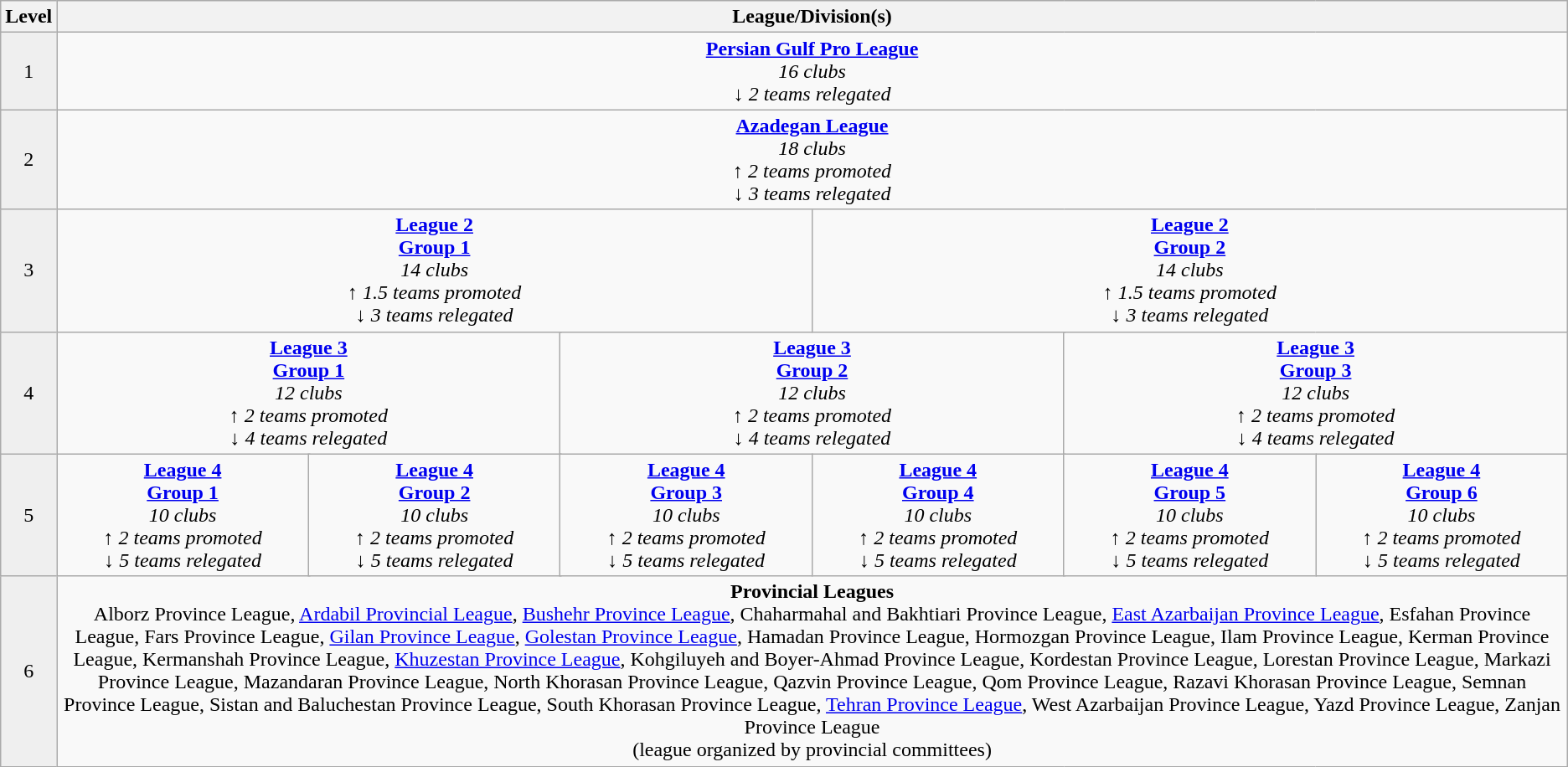<table class="wikitable" style="text-align: center;">
<tr "background:#efefef">
<th colspan="2"  align="center"><strong>Level</strong></th>
<th colspan="30" align="center"><strong>League/Division(s)</strong></th>
</tr>
<tr>
<td colspan="2"  align="center" style="background:#efefef">1</td>
<td colspan="30"><strong><a href='#'>Persian Gulf Pro League</a></strong><br><em>16 clubs</em><br>↓ <em>2 teams relegated</em></td>
</tr>
<tr>
<td colspan="2"  align="center" style="background:#efefef">2</td>
<td colspan="30"   ><strong><a href='#'>Azadegan League</a></strong><br><em>18 clubs</em><br>↑ <em>2 teams promoted</em><br>↓ <em>3 teams relegated</em></td>
</tr>
<tr>
<td colspan="2"  align="center" style="background:#efefef">3</td>
<td colspan="15" align="center"><strong><a href='#'>League 2<br>Group 1</a></strong><br><em>14 clubs</em><br>↑ <em>1.5 teams promoted</em><br>↓ <em>3 teams relegated</em></td>
<td colspan="13" align="center"><strong><a href='#'>League 2<br>Group 2</a></strong><br><em>14 clubs</em><br>↑ <em>1.5 teams promoted</em><br>↓ <em>3 teams relegated</em></td>
</tr>
<tr>
<td colspan="2"  align="center" style="background:#efefef">4</td>
<td colspan="10" align="center"><strong><a href='#'>League 3<br>Group 1</a></strong><br><em>12 clubs</em><br>↑ <em>2 teams promoted</em><br>↓ <em>4 teams relegated</em></td>
<td colspan="10" align="center"><strong><a href='#'>League 3<br>Group 2</a></strong><br><em>12 clubs</em><br>↑ <em>2 teams promoted</em><br>↓ <em>4 teams relegated</em></td>
<td colspan="10" align="center"><strong><a href='#'>League 3<br>Group 3</a></strong><br><em>12 clubs</em><br>↑ <em>2 teams promoted</em><br>↓ <em>4 teams relegated</em></td>
</tr>
<tr>
<td colspan="2" align="center" style="background:#efefef">5</td>
<td colspan="5" align="center"><strong><a href='#'>League 4<br>Group 1</a></strong><br><em>10 clubs</em><br>↑ <em>2 teams promoted</em><br>↓ <em>5 teams relegated</em></td>
<td colspan="5" align="center"><strong><a href='#'>League 4<br>Group 2</a></strong><br><em>10 clubs</em><br>↑ <em>2 teams promoted</em><br>↓ <em>5 teams relegated</em></td>
<td colspan="5" align="center"><strong><a href='#'>League 4<br>Group 3</a></strong><br><em>10 clubs</em><br>↑ <em>2 teams promoted</em><br>↓ <em>5 teams relegated</em></td>
<td colspan="5" align="center"><strong><a href='#'>League 4<br>Group 4</a></strong><br><em>10 clubs</em><br>↑ <em>2 teams promoted</em><br>↓ <em>5 teams relegated</em></td>
<td colspan="5" align="center"><strong><a href='#'>League 4<br>Group 5</a></strong><br><em>10 clubs</em><br>↑ <em>2 teams promoted</em><br>↓ <em>5 teams relegated</em></td>
<td colspan="5" align="center"><strong><a href='#'>League 4<br>Group 6</a></strong><br><em>10 clubs</em><br>↑ <em>2 teams promoted</em><br>↓ <em>5 teams relegated</em></td>
</tr>
<tr>
<td colspan="2"  align="center" style="background:#efefef">6</td>
<td colspan="30" align="center"><strong>Provincial Leagues</strong><br>Alborz Province League, <a href='#'>Ardabil Provincial League</a>, <a href='#'>Bushehr Province League</a>, Chaharmahal and Bakhtiari Province League, <a href='#'>East Azarbaijan Province League</a>, Esfahan Province League, Fars Province League, <a href='#'>Gilan Province League</a>, <a href='#'>Golestan Province League</a>, Hamadan Province League, Hormozgan Province League, Ilam Province League, Kerman Province League, Kermanshah Province League, <a href='#'>Khuzestan Province League</a>, Kohgiluyeh and Boyer-Ahmad Province League, Kordestan Province League, Lorestan Province League, Markazi Province League, Mazandaran Province League, North Khorasan Province League, Qazvin Province League, Qom Province League, Razavi Khorasan Province League, Semnan Province League, Sistan and Baluchestan Province League, South Khorasan Province League, <a href='#'>Tehran Province League</a>, West Azarbaijan Province League, Yazd Province League, Zanjan Province League<br>(league organized by provincial committees)</td>
</tr>
</table>
